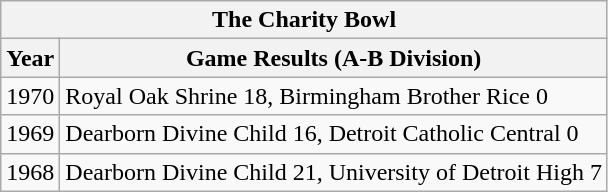<table class="wikitable sortable">
<tr>
<th colspan=3>The Charity Bowl</th>
</tr>
<tr>
<th>Year</th>
<th>Game Results (A-B Division)</th>
</tr>
<tr>
<td>1970</td>
<td>Royal Oak Shrine 18, Birmingham Brother Rice 0</td>
</tr>
<tr>
<td>1969</td>
<td>Dearborn Divine Child 16, Detroit Catholic Central 0</td>
</tr>
<tr>
<td>1968</td>
<td>Dearborn Divine Child 21, University of Detroit High 7</td>
</tr>
</table>
